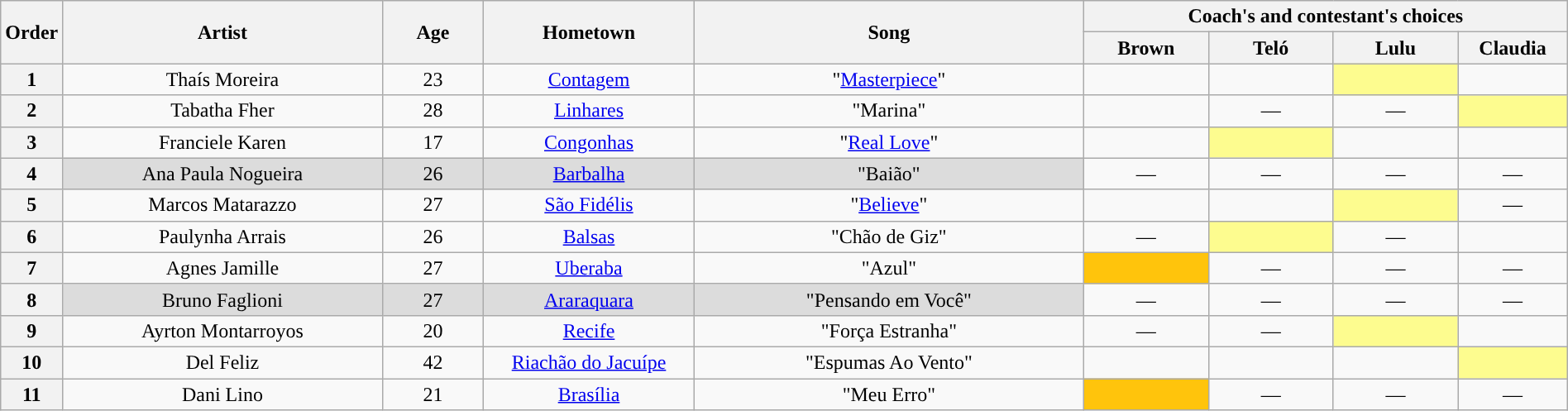<table class="wikitable" style="text-align:center; width:100%;">
<tr>
<th rowspan=2 width="03.5%">Order</th>
<th rowspan=2 width="20.5%">Artist</th>
<th rowspan=2 width="06.5%">Age</th>
<th rowspan=2 width="13.5%">Hometown</th>
<th rowspan=2 width="25.0%">Song</th>
<th colspan=4 width="32.0%">Coach's and contestant's choices</th>
</tr>
<tr>
<th width="8.0%">Brown</th>
<th width="8.0%">Teló</th>
<th width="8.0%">Lulu</th>
<th width="8.0%">Claudia</th>
</tr>
<tr>
<th>1</th>
<td>Thaís Moreira</td>
<td>23</td>
<td><a href='#'>Contagem</a></td>
<td>"<a href='#'>Masterpiece</a>"</td>
<td style=><strong></strong></td>
<td style=><strong></strong></td>
<td style="background-color:#fdfc8f"><strong></strong></td>
<td style=><strong></strong></td>
</tr>
<tr>
<th>2</th>
<td>Tabatha Fher</td>
<td>28</td>
<td><a href='#'>Linhares</a></td>
<td>"Marina"</td>
<td><strong></strong></td>
<td>—</td>
<td>—</td>
<td style="background-color:#fdfc8f"><strong></strong></td>
</tr>
<tr>
<th>3</th>
<td>Franciele Karen </td>
<td>17</td>
<td><a href='#'>Congonhas</a></td>
<td>"<a href='#'>Real Love</a>"</td>
<td style=><strong></strong></td>
<td style="background-color:#fdfc8f;"><strong></strong></td>
<td style=><strong></strong></td>
<td style=><strong></strong></td>
</tr>
<tr>
<th>4</th>
<td style="background-color:#dcdcdc">Ana Paula Nogueira</td>
<td style="background-color:#dcdcdc">26</td>
<td style="background-color:#dcdcdc"><a href='#'>Barbalha</a></td>
<td style="background-color:#dcdcdc">"Baião"</td>
<td>—</td>
<td>—</td>
<td>—</td>
<td>—</td>
</tr>
<tr>
<th>5</th>
<td>Marcos Matarazzo</td>
<td>27</td>
<td><a href='#'>São Fidélis</a></td>
<td>"<a href='#'>Believe</a>"</td>
<td><strong></strong></td>
<td><strong></strong></td>
<td style="background-color:#fdfc8f"><strong></strong></td>
<td>—</td>
</tr>
<tr>
<th>6</th>
<td>Paulynha Arrais</td>
<td>26</td>
<td><a href='#'>Balsas</a></td>
<td>"Chão de Giz"</td>
<td>—</td>
<td style="background-color:#fdfc8f"><strong></strong></td>
<td>—</td>
<td><strong></strong></td>
</tr>
<tr>
<th>7</th>
<td>Agnes Jamille</td>
<td>27</td>
<td><a href='#'>Uberaba</a></td>
<td>"Azul"</td>
<td style="background-color:#FFC40C"><strong></strong></td>
<td>—</td>
<td>—</td>
<td>—</td>
</tr>
<tr>
<th>8</th>
<td style="background-color:#dcdcdc">Bruno Faglioni</td>
<td style="background-color:#dcdcdc">27</td>
<td style="background-color:#dcdcdc"><a href='#'>Araraquara</a></td>
<td style="background-color:#dcdcdc">"Pensando em Você"</td>
<td>—</td>
<td>—</td>
<td>—</td>
<td>—</td>
</tr>
<tr>
<th>9</th>
<td>Ayrton Montarroyos</td>
<td>20</td>
<td><a href='#'>Recife</a></td>
<td>"Força Estranha"</td>
<td>—</td>
<td>—</td>
<td style="background-color:#fdfc8f"><strong></strong></td>
<td><strong></strong></td>
</tr>
<tr>
<th>10</th>
<td>Del Feliz</td>
<td>42</td>
<td><a href='#'>Riachão do Jacuípe</a></td>
<td>"Espumas Ao Vento"</td>
<td style=><strong></strong></td>
<td style=><strong></strong></td>
<td style=><strong></strong></td>
<td style="background-color:#fdfc8f"><strong></strong></td>
</tr>
<tr>
<th>11</th>
<td>Dani Lino</td>
<td>21</td>
<td><a href='#'>Brasília</a></td>
<td>"Meu Erro"</td>
<td style="background-color:#FFC40C"><strong></strong></td>
<td>—</td>
<td>—</td>
<td>—</td>
</tr>
</table>
